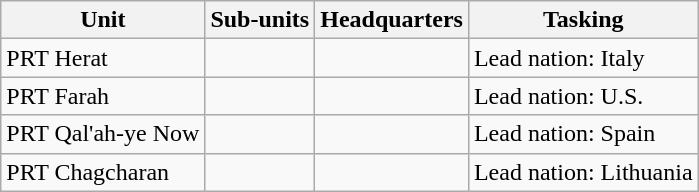<table class="wikitable">
<tr>
<th>Unit</th>
<th>Sub-units</th>
<th>Headquarters</th>
<th>Tasking</th>
</tr>
<tr>
<td>PRT Herat</td>
<td></td>
<td></td>
<td>Lead nation: Italy</td>
</tr>
<tr>
<td>PRT Farah</td>
<td></td>
<td></td>
<td>Lead nation: U.S.</td>
</tr>
<tr>
<td>PRT Qal'ah-ye Now</td>
<td></td>
<td></td>
<td>Lead nation: Spain</td>
</tr>
<tr>
<td>PRT Chagcharan</td>
<td></td>
<td></td>
<td>Lead nation: Lithuania</td>
</tr>
</table>
